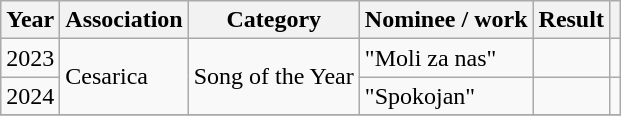<table class="wikitable sortable">
<tr>
<th>Year</th>
<th>Association</th>
<th>Category</th>
<th>Nominee / work</th>
<th>Result</th>
<th class="unsortable"></th>
</tr>
<tr>
<td>2023</td>
<td rowspan="2">Cesarica</td>
<td rowspan="2">Song of the Year</td>
<td>"Moli za nas"</td>
<td></td>
<td></td>
</tr>
<tr>
<td>2024</td>
<td>"Spokojan"</td>
<td></td>
<td></td>
</tr>
<tr>
</tr>
</table>
